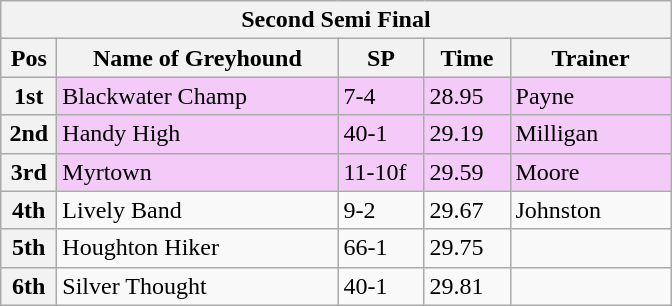<table class="wikitable">
<tr>
<th colspan="6">Second Semi Final </th>
</tr>
<tr>
<th width=30>Pos</th>
<th width=180>Name of Greyhound</th>
<th width=50>SP</th>
<th width=50>Time</th>
<th width=100>Trainer</th>
</tr>
<tr style="background: #f4caf9;">
<th>1st</th>
<td>Blackwater Champ</td>
<td>7-4</td>
<td>28.95</td>
<td>Payne</td>
</tr>
<tr style="background: #f4caf9;">
<th>2nd</th>
<td>Handy High</td>
<td>40-1</td>
<td>29.19</td>
<td>Milligan</td>
</tr>
<tr style="background: #f4caf9;">
<th>3rd</th>
<td>Myrtown</td>
<td>11-10f</td>
<td>29.59</td>
<td>Moore</td>
</tr>
<tr>
<th>4th</th>
<td>Lively Band</td>
<td>9-2</td>
<td>29.67</td>
<td>Johnston</td>
</tr>
<tr>
<th>5th</th>
<td>Houghton Hiker</td>
<td>66-1</td>
<td>29.75</td>
<td></td>
</tr>
<tr>
<th>6th</th>
<td>Silver Thought</td>
<td>40-1</td>
<td>29.81</td>
<td></td>
</tr>
</table>
